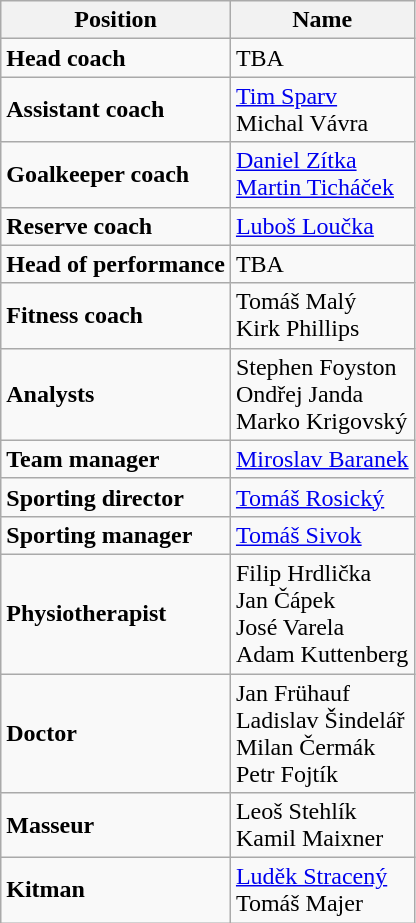<table class="wikitable">
<tr>
<th>Position</th>
<th>Name</th>
</tr>
<tr>
<td><strong>Head coach</strong></td>
<td>TBA</td>
</tr>
<tr>
<td><strong>Assistant coach</strong></td>
<td> <a href='#'>Tim Sparv</a><br> Michal Vávra</td>
</tr>
<tr>
<td><strong>Goalkeeper coach</strong></td>
<td> <a href='#'>Daniel Zítka</a><br> <a href='#'>Martin Ticháček</a></td>
</tr>
<tr>
<td><strong>Reserve coach</strong></td>
<td> <a href='#'>Luboš Loučka</a></td>
</tr>
<tr>
<td><strong>Head of performance</strong></td>
<td>TBA</td>
</tr>
<tr>
<td><strong>Fitness coach</strong></td>
<td> Tomáš Malý<br> Kirk Phillips</td>
</tr>
<tr>
<td><strong>Analysts</strong></td>
<td> Stephen Foyston<br> Ondřej Janda<br> Marko Krigovský</td>
</tr>
<tr>
<td><strong>Team manager</strong></td>
<td> <a href='#'>Miroslav Baranek</a></td>
</tr>
<tr>
<td><strong>Sporting director</strong></td>
<td> <a href='#'>Tomáš Rosický</a></td>
</tr>
<tr>
<td><strong>Sporting manager</strong></td>
<td> <a href='#'>Tomáš Sivok</a></td>
</tr>
<tr>
<td><strong>Physiotherapist</strong></td>
<td> Filip Hrdlička<br> Jan Čápek<br> José Varela<br> Adam Kuttenberg</td>
</tr>
<tr>
<td><strong>Doctor</strong></td>
<td> Jan Frühauf <br> Ladislav Šindelář<br> Milan Čermák <br> Petr Fojtík</td>
</tr>
<tr>
<td><strong>Masseur</strong></td>
<td> Leoš Stehlík <br> Kamil Maixner</td>
</tr>
<tr>
<td><strong>Kitman</strong></td>
<td> <a href='#'>Luděk Stracený</a><br> Tomáš Majer</td>
</tr>
</table>
